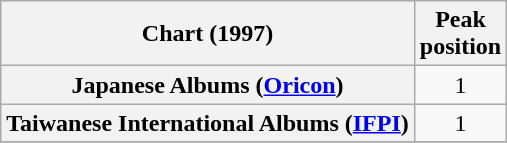<table class="wikitable plainrowheaders sortable">
<tr>
<th>Chart (1997)</th>
<th>Peak<br>position</th>
</tr>
<tr>
<th scope="row">Japanese Albums (<a href='#'>Oricon</a>)</th>
<td style="text-align:center;">1</td>
</tr>
<tr>
<th scope="row">Taiwanese International Albums (<a href='#'>IFPI</a>)</th>
<td style="text-align:center;">1</td>
</tr>
<tr>
</tr>
</table>
